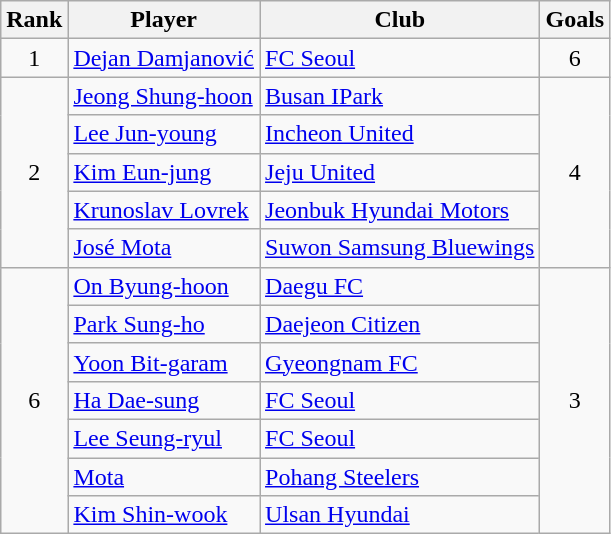<table class="wikitable">
<tr>
<th>Rank</th>
<th>Player</th>
<th>Club</th>
<th>Goals</th>
</tr>
<tr>
<td rowspan=1 align=center>1</td>
<td> <a href='#'>Dejan Damjanović</a></td>
<td><a href='#'>FC Seoul</a></td>
<td rowspan=1 align=center>6</td>
</tr>
<tr>
<td rowspan=5 align=center>2</td>
<td> <a href='#'>Jeong Shung-hoon</a></td>
<td><a href='#'>Busan IPark</a></td>
<td rowspan=5 align=center>4</td>
</tr>
<tr>
<td> <a href='#'>Lee Jun-young</a></td>
<td><a href='#'>Incheon United</a></td>
</tr>
<tr>
<td> <a href='#'>Kim Eun-jung</a></td>
<td><a href='#'>Jeju United</a></td>
</tr>
<tr>
<td> <a href='#'>Krunoslav Lovrek</a></td>
<td><a href='#'>Jeonbuk Hyundai Motors</a></td>
</tr>
<tr>
<td> <a href='#'>José Mota</a></td>
<td><a href='#'>Suwon Samsung Bluewings</a></td>
</tr>
<tr>
<td rowspan=7 align=center>6</td>
<td> <a href='#'>On Byung-hoon</a></td>
<td><a href='#'>Daegu FC</a></td>
<td rowspan=7 align=center>3</td>
</tr>
<tr>
<td> <a href='#'>Park Sung-ho</a></td>
<td><a href='#'>Daejeon Citizen</a></td>
</tr>
<tr>
<td> <a href='#'>Yoon Bit-garam</a></td>
<td><a href='#'>Gyeongnam FC</a></td>
</tr>
<tr>
<td> <a href='#'>Ha Dae-sung</a></td>
<td><a href='#'>FC Seoul</a></td>
</tr>
<tr>
<td> <a href='#'>Lee Seung-ryul</a></td>
<td><a href='#'>FC Seoul</a></td>
</tr>
<tr>
<td> <a href='#'>Mota</a></td>
<td><a href='#'>Pohang Steelers</a></td>
</tr>
<tr>
<td> <a href='#'>Kim Shin-wook</a></td>
<td><a href='#'>Ulsan Hyundai</a></td>
</tr>
</table>
